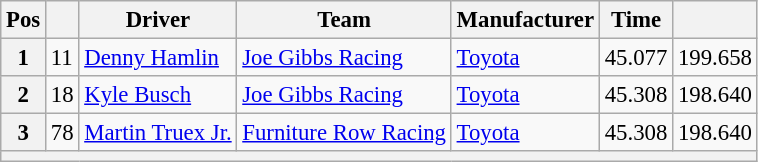<table class="wikitable" style="font-size:95%">
<tr>
<th>Pos</th>
<th></th>
<th>Driver</th>
<th>Team</th>
<th>Manufacturer</th>
<th>Time</th>
<th></th>
</tr>
<tr>
<th>1</th>
<td>11</td>
<td><a href='#'>Denny Hamlin</a></td>
<td><a href='#'>Joe Gibbs Racing</a></td>
<td><a href='#'>Toyota</a></td>
<td>45.077</td>
<td>199.658</td>
</tr>
<tr>
<th>2</th>
<td>18</td>
<td><a href='#'>Kyle Busch</a></td>
<td><a href='#'>Joe Gibbs Racing</a></td>
<td><a href='#'>Toyota</a></td>
<td>45.308</td>
<td>198.640</td>
</tr>
<tr>
<th>3</th>
<td>78</td>
<td><a href='#'>Martin Truex Jr.</a></td>
<td><a href='#'>Furniture Row Racing</a></td>
<td><a href='#'>Toyota</a></td>
<td>45.308</td>
<td>198.640</td>
</tr>
<tr>
<th colspan="7"></th>
</tr>
</table>
